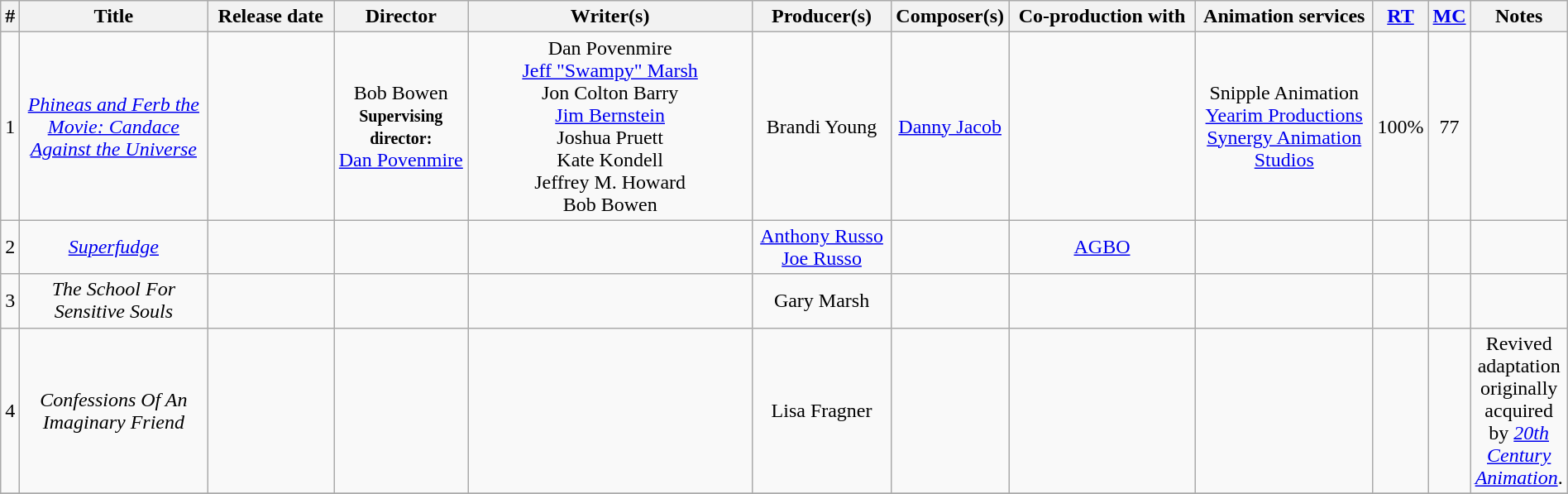<table class="wikitable sortable" style="text-align:center; margin=auto; width:100%;">
<tr>
<th style="width:1%;">#</th>
<th style="width:15%;">Title</th>
<th style="width:10%;">Release date</th>
<th style="width:10%;">Director</th>
<th style="width:25%;">Writer(s)</th>
<th style="width:10%;">Producer(s)</th>
<th>Composer(s)</th>
<th style="width:15%;">Co-production with</th>
<th style="width:15%;">Animation services</th>
<th style="width:15%;"><a href='#'>RT</a></th>
<th style="width:15%;"><a href='#'>MC</a></th>
<th style="width:15%;">Notes</th>
</tr>
<tr>
<td>1</td>
<td><em><a href='#'>Phineas and Ferb the Movie: Candace Against the Universe</a></em></td>
<td align="right"></td>
<td>Bob Bowen<br><small><strong>Supervising director:</strong></small><br><a href='#'>Dan Povenmire</a></td>
<td>Dan Povenmire<br><a href='#'>Jeff "Swampy" Marsh</a><br>Jon Colton Barry<br><a href='#'>Jim Bernstein</a><br>Joshua Pruett<br>Kate Kondell<br>Jeffrey M. Howard<br>Bob Bowen</td>
<td>Brandi Young</td>
<td><a href='#'>Danny Jacob</a></td>
<td></td>
<td>Snipple Animation<br><a href='#'>Yearim Productions</a><br><a href='#'>Synergy Animation Studios</a></td>
<td>100%</td>
<td>77</td>
<td></td>
</tr>
<tr>
<td>2</td>
<td><em><a href='#'>Superfudge</a></em></td>
<td></td>
<td></td>
<td></td>
<td><a href='#'>Anthony Russo<br>Joe Russo</a></td>
<td></td>
<td><a href='#'>AGBO</a></td>
<td></td>
<td></td>
<td></td>
<td></td>
</tr>
<tr>
<td>3</td>
<td><em>The School For Sensitive Souls</em></td>
<td></td>
<td></td>
<td></td>
<td>Gary Marsh</td>
<td></td>
<td></td>
<td></td>
<td></td>
<td></td>
<td></td>
</tr>
<tr>
<td>4</td>
<td><em>Confessions Of An Imaginary Friend</em></td>
<td></td>
<td></td>
<td></td>
<td>Lisa Fragner</td>
<td></td>
<td></td>
<td></td>
<td></td>
<td></td>
<td>Revived adaptation originally acquired by <em><a href='#'>20th Century Animation</a></em>.</td>
</tr>
<tr>
</tr>
</table>
